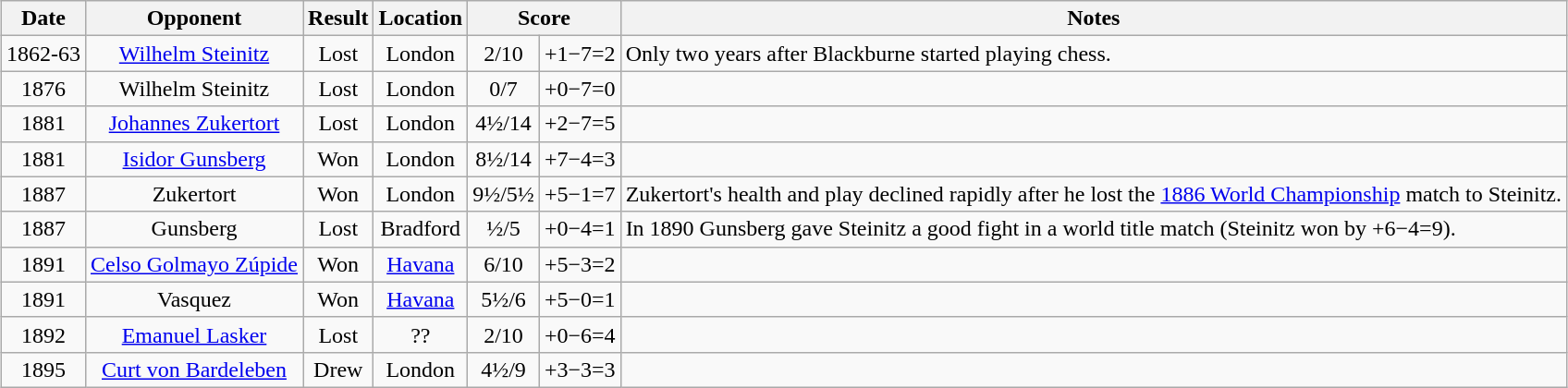<table class="wikitable sortable" style="text-align:center; margin:1em auto 1em auto;">
<tr>
<th>Date</th>
<th>Opponent</th>
<th>Result</th>
<th class="unsortable">Location</th>
<th class="unsortable" colspan="2">Score</th>
<th class="unsortable">Notes</th>
</tr>
<tr>
<td>1862-63</td>
<td><a href='#'>Wilhelm Steinitz</a></td>
<td>Lost</td>
<td>London</td>
<td>2/10</td>
<td>+1−7=2</td>
<td align=left>Only two years after Blackburne started playing chess.</td>
</tr>
<tr>
<td>1876</td>
<td>Wilhelm Steinitz</td>
<td>Lost</td>
<td>London</td>
<td>0/7</td>
<td>+0−7=0</td>
<td align=left> </td>
</tr>
<tr>
<td>1881</td>
<td><a href='#'>Johannes Zukertort</a></td>
<td>Lost</td>
<td>London</td>
<td>4½/14</td>
<td>+2−7=5</td>
<td> </td>
</tr>
<tr>
<td>1881</td>
<td><a href='#'>Isidor Gunsberg</a></td>
<td>Won</td>
<td>London</td>
<td>8½/14</td>
<td>+7−4=3</td>
<td> </td>
</tr>
<tr>
<td>1887</td>
<td>Zukertort</td>
<td>Won</td>
<td>London</td>
<td>9½/5½</td>
<td>+5−1=7</td>
<td align=left>Zukertort's health and play declined rapidly after he lost the <a href='#'>1886 World Championship</a> match to Steinitz.</td>
</tr>
<tr>
<td>1887</td>
<td>Gunsberg</td>
<td>Lost</td>
<td>Bradford</td>
<td>½/5</td>
<td>+0−4=1</td>
<td align=left>In 1890 Gunsberg gave Steinitz a good fight in a world title match (Steinitz won by +6−4=9).</td>
</tr>
<tr>
<td>1891</td>
<td><a href='#'>Celso Golmayo Zúpide</a></td>
<td>Won</td>
<td><a href='#'>Havana</a></td>
<td>6/10</td>
<td>+5−3=2</td>
<td align=left> </td>
</tr>
<tr>
<td>1891</td>
<td>Vasquez</td>
<td>Won</td>
<td><a href='#'>Havana</a></td>
<td>5½/6</td>
<td>+5−0=1</td>
<td align=left> </td>
</tr>
<tr>
<td>1892</td>
<td><a href='#'>Emanuel Lasker</a></td>
<td>Lost</td>
<td>??</td>
<td>2/10</td>
<td>+0−6=4</td>
<td align=left> </td>
</tr>
<tr>
<td>1895</td>
<td><a href='#'>Curt von Bardeleben</a></td>
<td>Drew</td>
<td>London</td>
<td>4½/9</td>
<td>+3−3=3</td>
<td> </td>
</tr>
</table>
